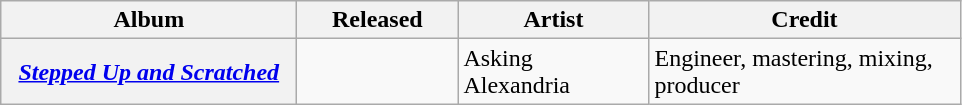<table class="wikitable plainrowheaders sortable">
<tr>
<th style="width:190px;">Album</th>
<th style="width:100px;">Released</th>
<th style="width:120px;">Artist</th>
<th style="width:200px;">Credit</th>
</tr>
<tr>
<th scope="row"><em><a href='#'>Stepped Up and Scratched</a></em></th>
<td align=right></td>
<td>Asking Alexandria</td>
<td>Engineer, mastering, mixing, producer</td>
</tr>
</table>
